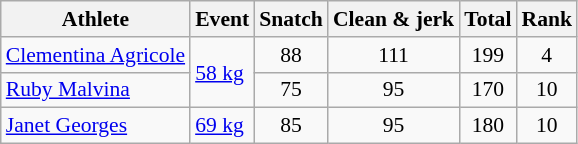<table class="wikitable" style="font-size:90%;text-align:center">
<tr>
<th>Athlete</th>
<th>Event</th>
<th>Snatch</th>
<th>Clean & jerk</th>
<th>Total</th>
<th>Rank</th>
</tr>
<tr align=center>
<td align=left><a href='#'>Clementina Agricole</a></td>
<td align=left rowspan=2><a href='#'>58 kg</a></td>
<td>88</td>
<td>111</td>
<td>199</td>
<td>4</td>
</tr>
<tr align=center>
<td align=left><a href='#'>Ruby Malvina</a></td>
<td>75</td>
<td>95</td>
<td>170</td>
<td>10</td>
</tr>
<tr align=center>
<td align=left><a href='#'>Janet Georges</a></td>
<td align=left><a href='#'>69 kg</a></td>
<td>85</td>
<td>95</td>
<td>180</td>
<td>10</td>
</tr>
</table>
